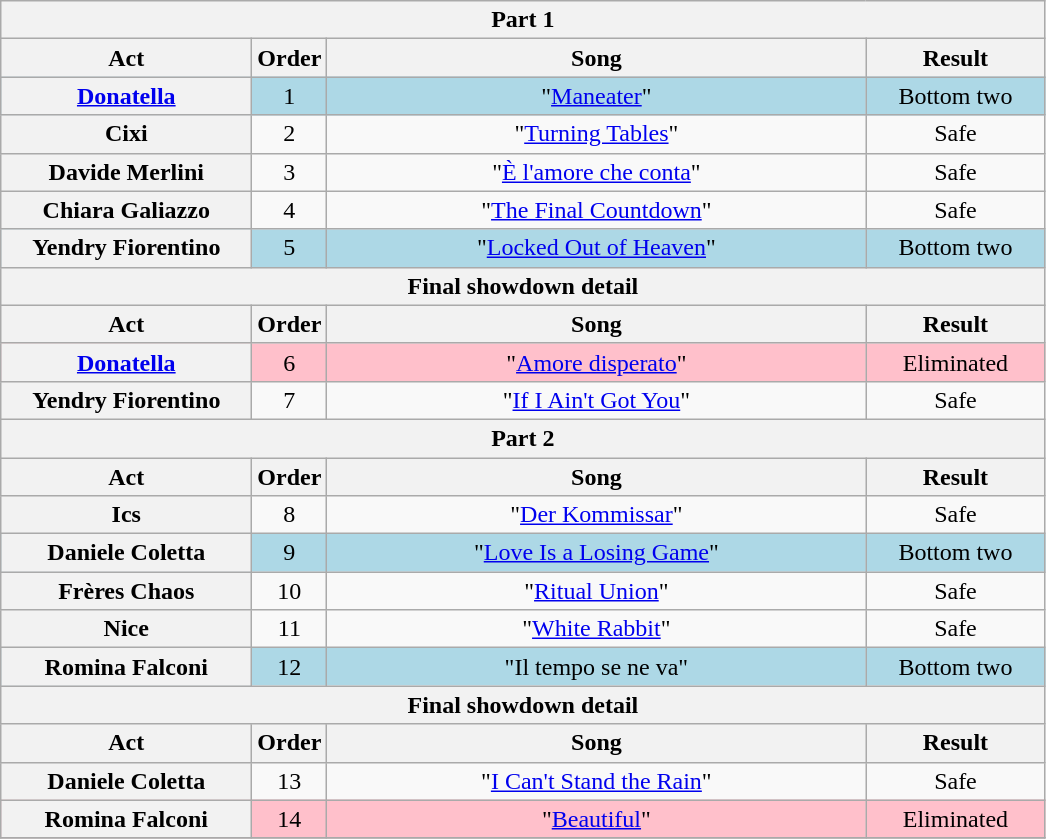<table class="wikitable plainrowheaders" style="text-align:center;">
<tr>
<th colspan="4">Part 1</th>
</tr>
<tr>
<th scope="col" style="width:10em;">Act</th>
<th scope="col">Order</th>
<th scope="col" style="width:22em;">Song</th>
<th scope="col" style="width:7em;">Result</th>
</tr>
<tr style="background:lightblue;">
<th scope="row"><a href='#'>Donatella</a></th>
<td>1</td>
<td>"<a href='#'>Maneater</a>"</td>
<td>Bottom two</td>
</tr>
<tr>
<th scope="row">Cixi</th>
<td>2</td>
<td>"<a href='#'>Turning Tables</a>"</td>
<td>Safe</td>
</tr>
<tr>
<th scope="row">Davide Merlini</th>
<td>3</td>
<td>"<a href='#'>È l'amore che conta</a>"</td>
<td>Safe</td>
</tr>
<tr>
<th scope="row">Chiara Galiazzo</th>
<td>4</td>
<td>"<a href='#'>The Final Countdown</a>"</td>
<td>Safe</td>
</tr>
<tr style="background:lightblue;">
<th scope="row">Yendry Fiorentino</th>
<td>5</td>
<td>"<a href='#'>Locked Out of Heaven</a>"</td>
<td>Bottom two</td>
</tr>
<tr>
<th colspan="4">Final showdown detail</th>
</tr>
<tr>
<th scope="col" style="width:10em;">Act</th>
<th scope="col">Order</th>
<th scope="col" style="width:22em;">Song</th>
<th scope="col" style="width:7em;">Result</th>
</tr>
<tr style="background:pink;">
<th scope="row"><a href='#'>Donatella</a></th>
<td>6</td>
<td>"<a href='#'>Amore disperato</a>"</td>
<td>Eliminated</td>
</tr>
<tr>
<th scope="row">Yendry Fiorentino</th>
<td>7</td>
<td>"<a href='#'>If I Ain't Got You</a>"</td>
<td>Safe</td>
</tr>
<tr>
<th colspan="4">Part 2</th>
</tr>
<tr>
<th scope="col" style="width:10em;">Act</th>
<th scope="col">Order</th>
<th scope="col" style="width:20em;">Song</th>
<th scope="col" style="width:7em;">Result</th>
</tr>
<tr>
<th scope="row">Ics</th>
<td>8</td>
<td>"<a href='#'>Der Kommissar</a>"</td>
<td>Safe</td>
</tr>
<tr style="background:lightblue;">
<th scope="row">Daniele Coletta</th>
<td>9</td>
<td>"<a href='#'>Love Is a Losing Game</a>"</td>
<td>Bottom two</td>
</tr>
<tr>
<th scope="row">Frères Chaos</th>
<td>10</td>
<td>"<a href='#'>Ritual Union</a>"</td>
<td>Safe</td>
</tr>
<tr>
<th scope="row">Nice</th>
<td>11</td>
<td>"<a href='#'>White Rabbit</a>"</td>
<td>Safe</td>
</tr>
<tr style="background:lightblue;">
<th scope="row">Romina Falconi</th>
<td>12</td>
<td>"Il tempo se ne va"</td>
<td>Bottom two</td>
</tr>
<tr>
<th colspan="4">Final showdown detail</th>
</tr>
<tr>
<th scope="col" style="width:10em;">Act</th>
<th scope="col">Order</th>
<th scope="col" style="width:22em;">Song</th>
<th scope="col" style="width:7em;">Result</th>
</tr>
<tr>
<th scope="row">Daniele Coletta</th>
<td>13</td>
<td>"<a href='#'>I Can't Stand the Rain</a>"</td>
<td>Safe</td>
</tr>
<tr style="background:pink;">
<th scope="row">Romina Falconi</th>
<td>14</td>
<td>"<a href='#'>Beautiful</a>"</td>
<td>Eliminated</td>
</tr>
<tr>
</tr>
</table>
